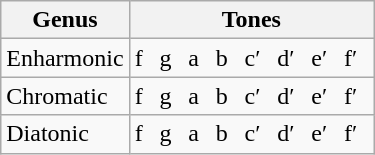<table class="wikitable">
<tr>
<th>Genus</th>
<th>Tones</th>
</tr>
<tr>
<td>Enharmonic</td>
<td>f   g   a   b   c′   d′   e′   f′  </td>
</tr>
<tr>
<td>Chromatic</td>
<td>f   g   a   b   c′   d′   e′   f′  </td>
</tr>
<tr>
<td>Diatonic</td>
<td>f   g   a   b   c′   d′   e′   f′  </td>
</tr>
</table>
